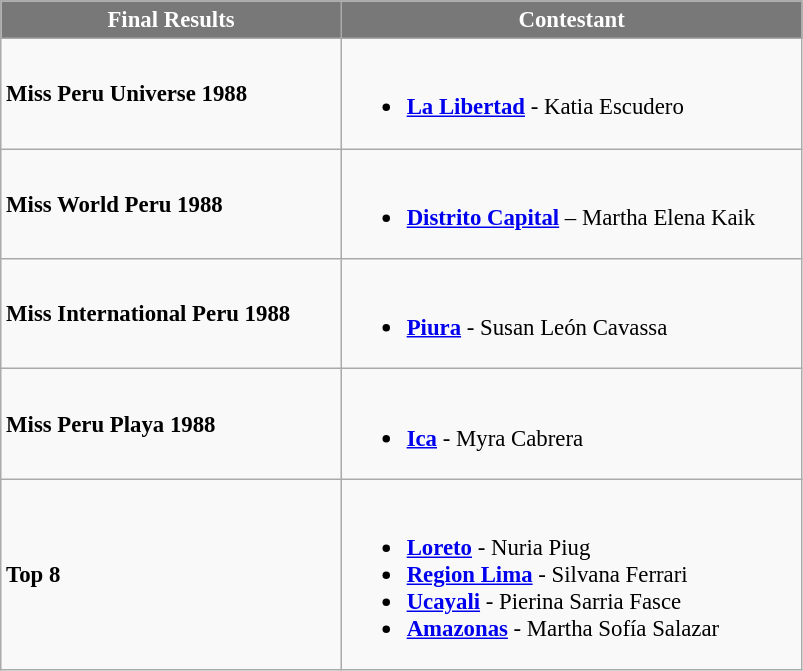<table class="wikitable sortable" style="font-size: 95%;">
<tr>
<th width="220" style="background-color:#787878;color:#FFFFFF;">Final Results</th>
<th width="300" style="background-color:#787878;color:#FFFFFF;">Contestant</th>
</tr>
<tr>
<td><strong>Miss Peru Universe 1988</strong></td>
<td><br><ul><li> <strong><a href='#'>La Libertad</a></strong> - Katia Escudero</li></ul></td>
</tr>
<tr>
<td><strong>Miss World Peru 1988</strong></td>
<td><br><ul><li> <strong><a href='#'>Distrito Capital</a></strong> – Martha Elena Kaik</li></ul></td>
</tr>
<tr>
<td><strong>Miss International Peru 1988</strong></td>
<td><br><ul><li> <strong><a href='#'>Piura</a></strong> - Susan León Cavassa</li></ul></td>
</tr>
<tr>
<td><strong>Miss Peru Playa 1988</strong></td>
<td><br><ul><li> <strong><a href='#'>Ica</a></strong> - Myra Cabrera</li></ul></td>
</tr>
<tr>
<td><strong>Top 8</strong></td>
<td><br><ul><li> <strong><a href='#'>Loreto</a></strong> - Nuria Piug</li><li> <strong><a href='#'>Region Lima</a></strong> - Silvana Ferrari</li><li> <strong><a href='#'>Ucayali</a></strong> - Pierina Sarria Fasce</li><li> <strong><a href='#'>Amazonas</a></strong> - Martha Sofía Salazar</li></ul></td>
</tr>
</table>
